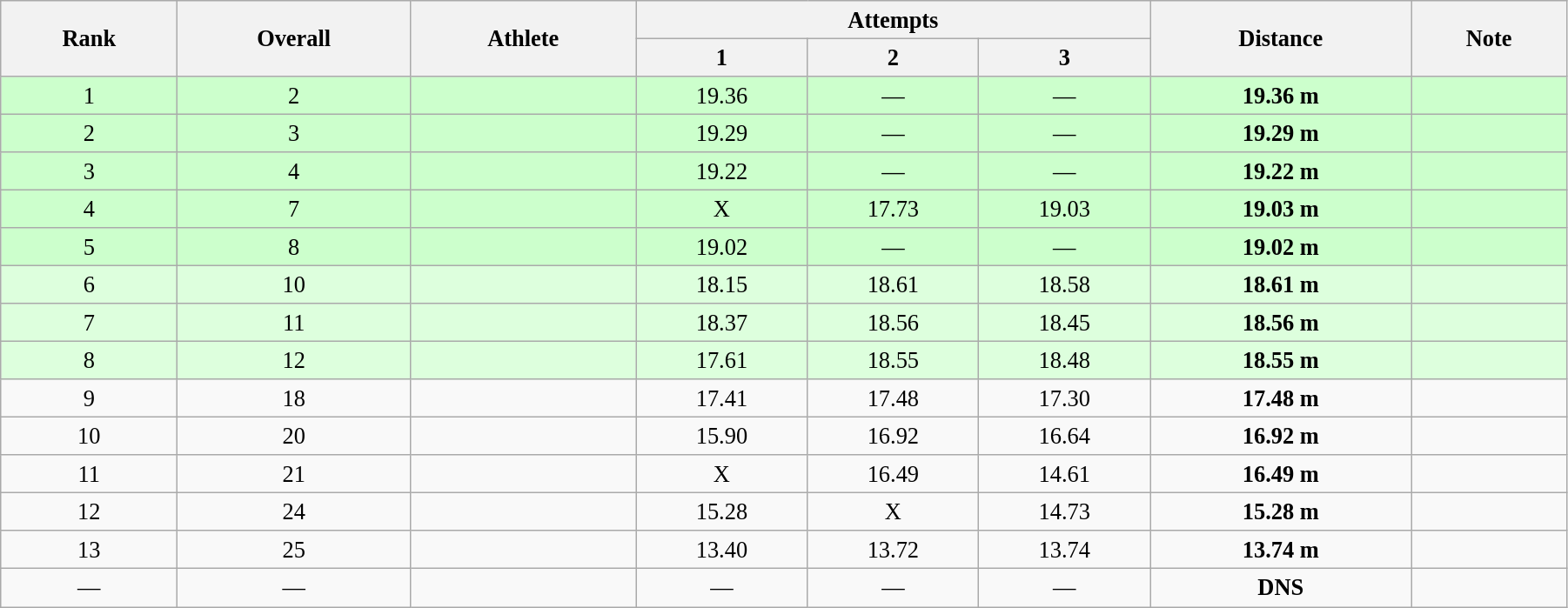<table class="wikitable" style=" text-align:center; font-size:110%;" width="95%">
<tr>
<th rowspan="2">Rank</th>
<th rowspan="2">Overall</th>
<th rowspan="2">Athlete</th>
<th colspan="3">Attempts</th>
<th rowspan="2">Distance</th>
<th rowspan="2">Note</th>
</tr>
<tr>
<th>1</th>
<th>2</th>
<th>3</th>
</tr>
<tr style="background:#ccffcc;">
<td>1</td>
<td>2</td>
<td align=left></td>
<td>19.36</td>
<td>—</td>
<td>—</td>
<td><strong>19.36 m </strong></td>
<td></td>
</tr>
<tr style="background:#ccffcc;">
<td>2</td>
<td>3</td>
<td align=left></td>
<td>19.29</td>
<td>—</td>
<td>—</td>
<td><strong>19.29 m </strong></td>
<td></td>
</tr>
<tr style="background:#ccffcc;">
<td>3</td>
<td>4</td>
<td align=left></td>
<td>19.22</td>
<td>—</td>
<td>—</td>
<td><strong>19.22 m </strong></td>
<td></td>
</tr>
<tr style="background:#ccffcc;">
<td>4</td>
<td>7</td>
<td align=left></td>
<td>X</td>
<td>17.73</td>
<td>19.03</td>
<td><strong>19.03 m </strong></td>
<td></td>
</tr>
<tr style="background:#ccffcc;">
<td>5</td>
<td>8</td>
<td align=left></td>
<td>19.02</td>
<td>—</td>
<td>—</td>
<td><strong>19.02 m </strong></td>
<td></td>
</tr>
<tr style="background:#ddffdd;">
<td>6</td>
<td>10</td>
<td align=left></td>
<td>18.15</td>
<td>18.61</td>
<td>18.58</td>
<td><strong>18.61 m </strong></td>
<td></td>
</tr>
<tr style="background:#ddffdd;">
<td>7</td>
<td>11</td>
<td align=left></td>
<td>18.37</td>
<td>18.56</td>
<td>18.45</td>
<td><strong>18.56 m </strong></td>
<td></td>
</tr>
<tr style="background:#ddffdd;">
<td>8</td>
<td>12</td>
<td align=left></td>
<td>17.61</td>
<td>18.55</td>
<td>18.48</td>
<td><strong>18.55 m </strong></td>
<td></td>
</tr>
<tr>
<td>9</td>
<td>18</td>
<td align=left></td>
<td>17.41</td>
<td>17.48</td>
<td>17.30</td>
<td><strong>17.48 m </strong></td>
<td></td>
</tr>
<tr>
<td>10</td>
<td>20</td>
<td align=left></td>
<td>15.90</td>
<td>16.92</td>
<td>16.64</td>
<td><strong>16.92 m </strong></td>
<td></td>
</tr>
<tr>
<td>11</td>
<td>21</td>
<td align=left></td>
<td>X</td>
<td>16.49</td>
<td>14.61</td>
<td><strong>16.49 m </strong></td>
<td></td>
</tr>
<tr>
<td>12</td>
<td>24</td>
<td align=left></td>
<td>15.28</td>
<td>X</td>
<td>14.73</td>
<td><strong>15.28 m </strong></td>
<td></td>
</tr>
<tr>
<td>13</td>
<td>25</td>
<td align=left></td>
<td>13.40</td>
<td>13.72</td>
<td>13.74</td>
<td><strong>13.74 m </strong></td>
<td></td>
</tr>
<tr>
<td>—</td>
<td>—</td>
<td align=left></td>
<td>—</td>
<td>—</td>
<td>—</td>
<td><strong>DNS </strong></td>
</tr>
</table>
